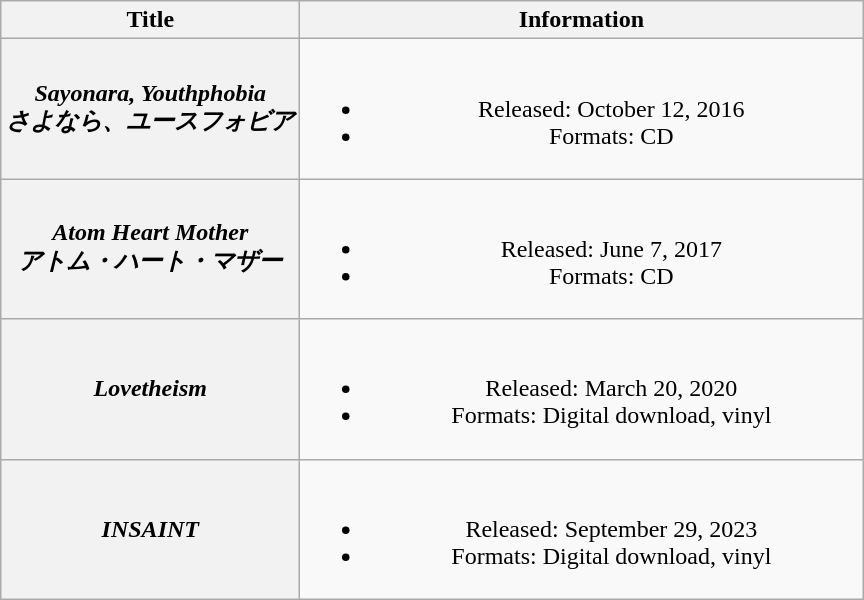<table class="wikitable plainrowheaders" style="text-align:center;">
<tr>
<th scope="col" style="width:12em;">Title</th>
<th scope="col" style="width:23em;">Information</th>
</tr>
<tr>
<th scope="row"><em>Sayonara, Youthphobia</em><br><em>さよなら、ユースフォビア</em></th>
<td><br><ul><li>Released: October 12, 2016</li><li>Formats: CD</li></ul></td>
</tr>
<tr>
<th scope="row"><em>Atom Heart Mother</em><br><em>アトム・ハート・マザー</em></th>
<td><br><ul><li>Released: June 7, 2017</li><li>Formats: CD</li></ul></td>
</tr>
<tr>
<th scope="row"><em>Lovetheism</em></th>
<td><br><ul><li>Released: March 20, 2020</li><li>Formats: Digital download, vinyl</li></ul></td>
</tr>
<tr>
<th scope="row"><em>INSAINT</em></th>
<td><br><ul><li>Released: September 29, 2023</li><li>Formats: Digital download, vinyl</li></ul></td>
</tr>
</table>
